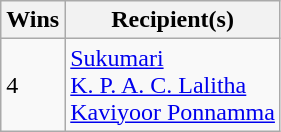<table class="wikitable">
<tr>
<th>Wins</th>
<th>Recipient(s)</th>
</tr>
<tr>
<td>4</td>
<td><a href='#'>Sukumari</a><br><a href='#'>K. P. A. C. Lalitha</a><br><a href='#'>Kaviyoor Ponnamma</a></td>
</tr>
</table>
